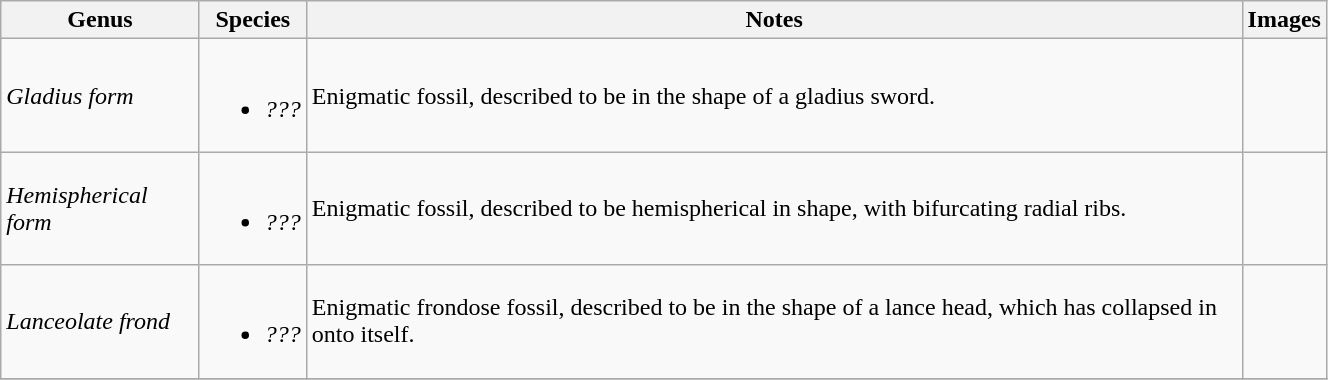<table class="wikitable" style="width:70%;">
<tr>
<th>Genus</th>
<th>Species</th>
<th>Notes</th>
<th>Images</th>
</tr>
<tr>
<td><em>Gladius form</em></td>
<td><br><ul><li><em>???</em></li></ul></td>
<td>Enigmatic fossil, described to be in the shape of a gladius sword.</td>
<td></td>
</tr>
<tr>
<td><em>Hemispherical form</em></td>
<td><br><ul><li><em>???</em></li></ul></td>
<td>Enigmatic fossil, described to be hemispherical in shape, with bifurcating radial ribs.</td>
<td></td>
</tr>
<tr>
<td><em>Lanceolate frond</em></td>
<td><br><ul><li><em>???</em></li></ul></td>
<td>Enigmatic frondose fossil, described to be in the shape of a lance head, which has collapsed in onto itself.</td>
<td></td>
</tr>
<tr>
</tr>
</table>
